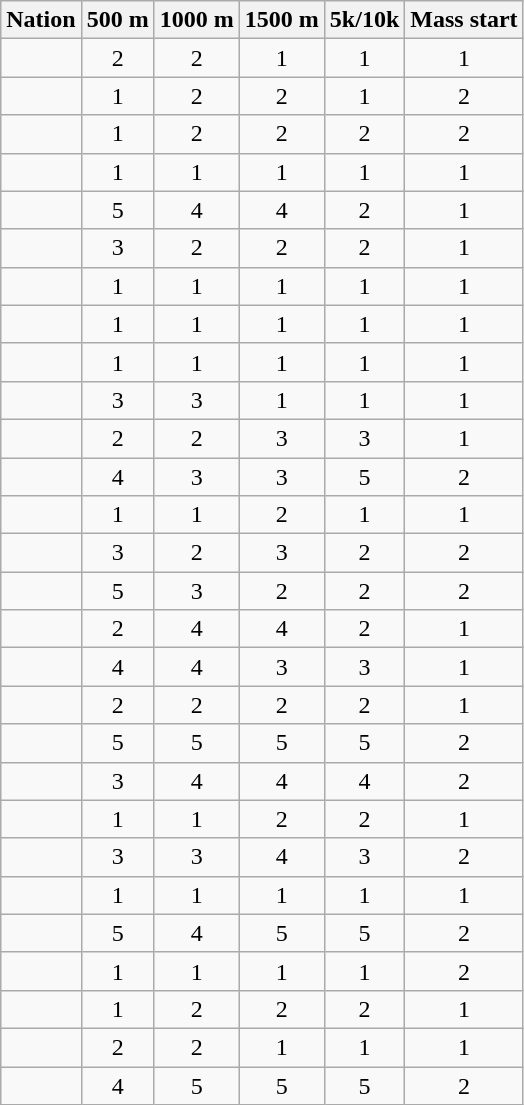<table class="wikitable" border="1" style="text-align:center">
<tr>
<th>Nation</th>
<th>500 m</th>
<th>1000 m</th>
<th>1500 m</th>
<th>5k/10k</th>
<th>Mass start</th>
</tr>
<tr>
<td align=left></td>
<td>2</td>
<td>2</td>
<td>1</td>
<td>1</td>
<td>1</td>
</tr>
<tr>
<td align=left></td>
<td>1</td>
<td>2</td>
<td>2</td>
<td>1</td>
<td>2</td>
</tr>
<tr>
<td align=left></td>
<td>1</td>
<td>2</td>
<td>2</td>
<td>2</td>
<td>2</td>
</tr>
<tr>
<td align=left></td>
<td>1</td>
<td>1</td>
<td>1</td>
<td>1</td>
<td>1</td>
</tr>
<tr>
<td align=left></td>
<td>5</td>
<td>4</td>
<td>4</td>
<td>2</td>
<td>1</td>
</tr>
<tr>
<td align=left></td>
<td>3</td>
<td>2</td>
<td>2</td>
<td>2</td>
<td>1</td>
</tr>
<tr>
<td align=left></td>
<td>1</td>
<td>1</td>
<td>1</td>
<td>1</td>
<td>1</td>
</tr>
<tr>
<td align=left></td>
<td>1</td>
<td>1</td>
<td>1</td>
<td>1</td>
<td>1</td>
</tr>
<tr>
<td align=left></td>
<td>1</td>
<td>1</td>
<td>1</td>
<td>1</td>
<td>1</td>
</tr>
<tr>
<td align=left></td>
<td>3</td>
<td>3</td>
<td>1</td>
<td>1</td>
<td>1</td>
</tr>
<tr>
<td align=left></td>
<td>2</td>
<td>2</td>
<td>3</td>
<td>3</td>
<td>1</td>
</tr>
<tr>
<td align=left></td>
<td>4</td>
<td>3</td>
<td>3</td>
<td>5</td>
<td>2</td>
</tr>
<tr>
<td align=left></td>
<td>1</td>
<td>1</td>
<td>2</td>
<td>1</td>
<td>1</td>
</tr>
<tr>
<td align=left></td>
<td>3</td>
<td>2</td>
<td>3</td>
<td>2</td>
<td>2</td>
</tr>
<tr>
<td align=left></td>
<td>5</td>
<td>3</td>
<td>2</td>
<td>2</td>
<td>2</td>
</tr>
<tr>
<td align=left></td>
<td>2</td>
<td>4</td>
<td>4</td>
<td>2</td>
<td>1</td>
</tr>
<tr>
<td align=left></td>
<td>4</td>
<td>4</td>
<td>3</td>
<td>3</td>
<td>1</td>
</tr>
<tr>
<td align=left></td>
<td>2</td>
<td>2</td>
<td>2</td>
<td>2</td>
<td>1</td>
</tr>
<tr>
<td align=left></td>
<td>5</td>
<td>5</td>
<td>5</td>
<td>5</td>
<td>2</td>
</tr>
<tr>
<td align=left></td>
<td>3</td>
<td>4</td>
<td>4</td>
<td>4</td>
<td>2</td>
</tr>
<tr>
<td align=left></td>
<td>1</td>
<td>1</td>
<td>2</td>
<td>2</td>
<td>1</td>
</tr>
<tr>
<td align=left></td>
<td>3</td>
<td>3</td>
<td>4</td>
<td>3</td>
<td>2</td>
</tr>
<tr>
<td align=left></td>
<td>1</td>
<td>1</td>
<td>1</td>
<td>1</td>
<td>1</td>
</tr>
<tr>
<td align=left></td>
<td>5</td>
<td>4</td>
<td>5</td>
<td>5</td>
<td>2</td>
</tr>
<tr>
<td align=left></td>
<td>1</td>
<td>1</td>
<td>1</td>
<td>1</td>
<td>2</td>
</tr>
<tr>
<td align=left></td>
<td>1</td>
<td>2</td>
<td>2</td>
<td>2</td>
<td>1</td>
</tr>
<tr>
<td align=left></td>
<td>2</td>
<td>2</td>
<td>1</td>
<td>1</td>
<td>1</td>
</tr>
<tr>
<td align=left></td>
<td>4</td>
<td>5</td>
<td>5</td>
<td>5</td>
<td>2</td>
</tr>
</table>
